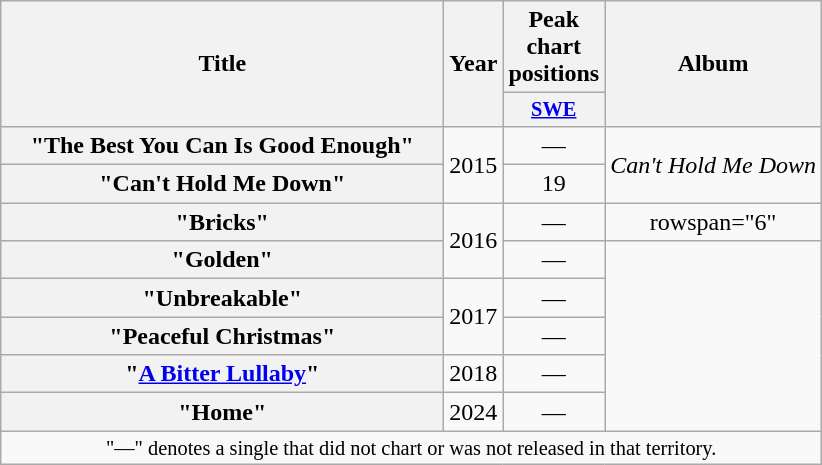<table class="wikitable plainrowheaders" style="text-align:center;">
<tr>
<th scope="col" rowspan="2" style="width:18em;">Title</th>
<th scope="col" rowspan="2" style="width:1em;">Year</th>
<th scope="col" colspan="1">Peak chart positions</th>
<th scope="col" rowspan="2">Album</th>
</tr>
<tr>
<th scope="col" style="width:3em;font-size:85%;"><a href='#'>SWE</a><br></th>
</tr>
<tr>
<th scope="row">"The Best You Can Is Good Enough"</th>
<td rowspan="2">2015</td>
<td>—</td>
<td rowspan="2"><em>Can't Hold Me Down</em></td>
</tr>
<tr>
<th scope="row">"Can't Hold Me Down"</th>
<td>19</td>
</tr>
<tr>
<th scope="row">"Bricks"</th>
<td rowspan="2">2016</td>
<td>—</td>
<td>rowspan="6" </td>
</tr>
<tr>
<th scope="row">"Golden"</th>
<td>—</td>
</tr>
<tr>
<th scope="row">"Unbreakable"</th>
<td rowspan="2">2017</td>
<td>—</td>
</tr>
<tr>
<th scope="row">"Peaceful Christmas"</th>
<td>—</td>
</tr>
<tr>
<th scope="row">"<a href='#'>A Bitter Lullaby</a>"</th>
<td>2018</td>
<td>—<br></td>
</tr>
<tr>
<th scope="row">"Home"</th>
<td>2024</td>
<td>—</td>
</tr>
<tr>
<td colspan="14" style="font-size:85%">"—" denotes a single that did not chart or was not released in that territory.</td>
</tr>
</table>
